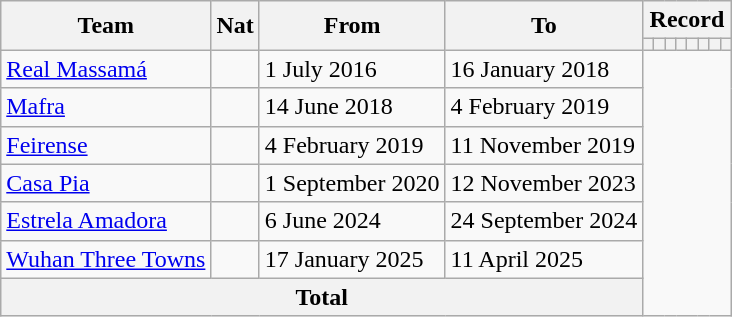<table class="wikitable" style="text-align: center">
<tr>
<th rowspan="2">Team</th>
<th rowspan="2">Nat</th>
<th rowspan="2">From</th>
<th rowspan="2">To</th>
<th colspan="8">Record</th>
</tr>
<tr>
<th></th>
<th></th>
<th></th>
<th></th>
<th></th>
<th></th>
<th></th>
<th></th>
</tr>
<tr>
<td align=left><a href='#'>Real Massamá</a></td>
<td></td>
<td align=left>1 July 2016</td>
<td align=left>16 January 2018<br></td>
</tr>
<tr>
<td align=left><a href='#'>Mafra</a></td>
<td></td>
<td align=left>14 June 2018</td>
<td align=left>4 February 2019<br></td>
</tr>
<tr>
<td align=left><a href='#'>Feirense</a></td>
<td></td>
<td align=left>4 February 2019</td>
<td align=left>11 November 2019<br></td>
</tr>
<tr>
<td align=left><a href='#'>Casa Pia</a></td>
<td></td>
<td align=left>1 September 2020</td>
<td align=left>12 November 2023<br></td>
</tr>
<tr>
<td align=left><a href='#'>Estrela Amadora</a></td>
<td></td>
<td align=left>6 June 2024</td>
<td align=left>24 September 2024<br></td>
</tr>
<tr>
<td align=left><a href='#'>Wuhan Three Towns</a></td>
<td></td>
<td align=left>17 January 2025</td>
<td align=left>11 April 2025<br></td>
</tr>
<tr>
<th colspan="4">Total<br></th>
</tr>
</table>
